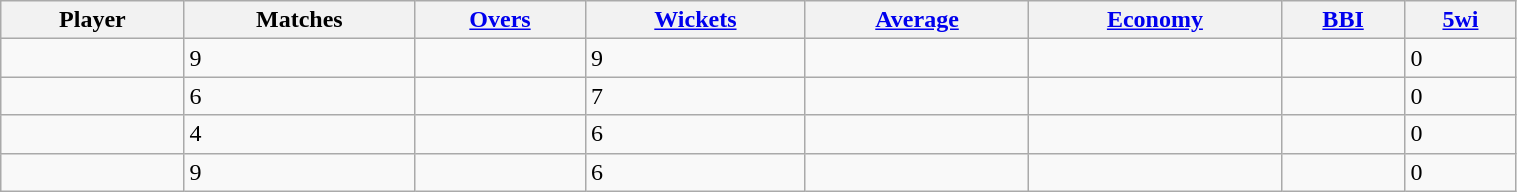<table class="wikitable sortable" style="width:80%;">
<tr>
<th>Player</th>
<th>Matches</th>
<th><a href='#'>Overs</a></th>
<th><a href='#'>Wickets</a></th>
<th><a href='#'>Average</a></th>
<th><a href='#'>Economy</a></th>
<th><a href='#'>BBI</a></th>
<th><a href='#'>5wi</a></th>
</tr>
<tr>
<td></td>
<td>9</td>
<td></td>
<td>9</td>
<td></td>
<td></td>
<td></td>
<td>0</td>
</tr>
<tr>
<td></td>
<td>6</td>
<td></td>
<td>7</td>
<td></td>
<td></td>
<td></td>
<td>0</td>
</tr>
<tr>
<td></td>
<td>4</td>
<td></td>
<td>6</td>
<td></td>
<td></td>
<td></td>
<td>0</td>
</tr>
<tr>
<td></td>
<td>9</td>
<td></td>
<td>6</td>
<td></td>
<td></td>
<td></td>
<td>0</td>
</tr>
</table>
